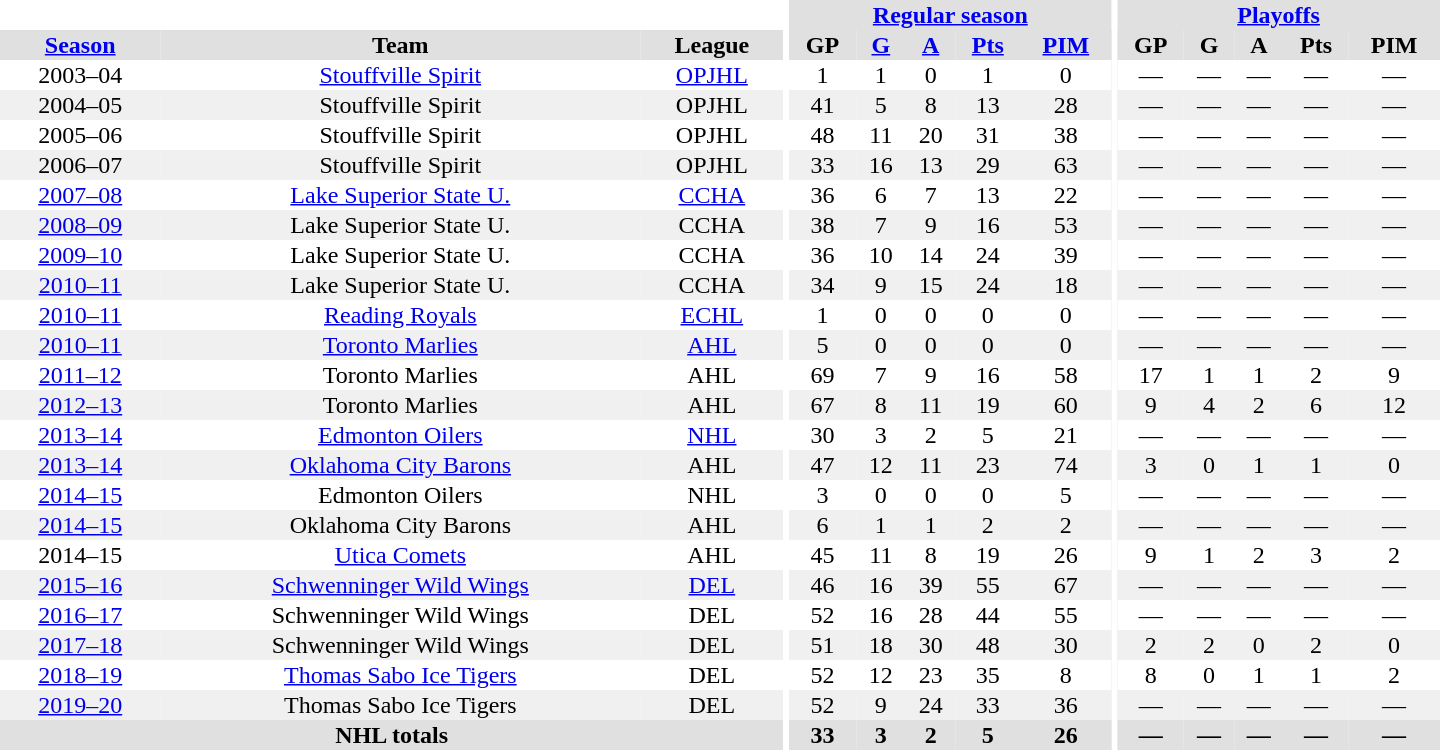<table border="0" cellpadding="1" cellspacing="0" style="text-align:center; width:60em">
<tr bgcolor="#e0e0e0">
<th colspan="3"  bgcolor="#ffffff"></th>
<th rowspan="99" bgcolor="#ffffff"></th>
<th colspan="5"><a href='#'>Regular season</a></th>
<th rowspan="99" bgcolor="#ffffff"></th>
<th colspan="5"><a href='#'>Playoffs</a></th>
</tr>
<tr bgcolor="#e0e0e0">
<th><a href='#'>Season</a></th>
<th>Team</th>
<th>League</th>
<th>GP</th>
<th><a href='#'>G</a></th>
<th><a href='#'>A</a></th>
<th><a href='#'>Pts</a></th>
<th><a href='#'>PIM</a></th>
<th>GP</th>
<th>G</th>
<th>A</th>
<th>Pts</th>
<th>PIM</th>
</tr>
<tr ALIGN="center">
<td>2003–04</td>
<td><a href='#'>Stouffville Spirit</a></td>
<td><a href='#'>OPJHL</a></td>
<td>1</td>
<td>1</td>
<td>0</td>
<td>1</td>
<td>0</td>
<td>—</td>
<td>—</td>
<td>—</td>
<td>—</td>
<td>—</td>
</tr>
<tr ALIGN="center" bgcolor="#f0f0f0">
<td>2004–05</td>
<td>Stouffville Spirit</td>
<td>OPJHL</td>
<td>41</td>
<td>5</td>
<td>8</td>
<td>13</td>
<td>28</td>
<td>—</td>
<td>—</td>
<td>—</td>
<td>—</td>
<td>—</td>
</tr>
<tr ALIGN="center">
<td>2005–06</td>
<td>Stouffville Spirit</td>
<td>OPJHL</td>
<td>48</td>
<td>11</td>
<td>20</td>
<td>31</td>
<td>38</td>
<td>—</td>
<td>—</td>
<td>—</td>
<td>—</td>
<td>—</td>
</tr>
<tr ALIGN="center" bgcolor="#f0f0f0">
<td>2006–07</td>
<td>Stouffville Spirit</td>
<td>OPJHL</td>
<td>33</td>
<td>16</td>
<td>13</td>
<td>29</td>
<td>63</td>
<td>—</td>
<td>—</td>
<td>—</td>
<td>—</td>
<td>—</td>
</tr>
<tr ALIGN="center">
<td><a href='#'>2007–08</a></td>
<td><a href='#'>Lake Superior State U.</a></td>
<td><a href='#'>CCHA</a></td>
<td>36</td>
<td>6</td>
<td>7</td>
<td>13</td>
<td>22</td>
<td>—</td>
<td>—</td>
<td>—</td>
<td>—</td>
<td>—</td>
</tr>
<tr ALIGN="center" bgcolor="#f0f0f0">
<td><a href='#'>2008–09</a></td>
<td>Lake Superior State U.</td>
<td>CCHA</td>
<td>38</td>
<td>7</td>
<td>9</td>
<td>16</td>
<td>53</td>
<td>—</td>
<td>—</td>
<td>—</td>
<td>—</td>
<td>—</td>
</tr>
<tr ALIGN="center">
<td><a href='#'>2009–10</a></td>
<td>Lake Superior State U.</td>
<td>CCHA</td>
<td>36</td>
<td>10</td>
<td>14</td>
<td>24</td>
<td>39</td>
<td>—</td>
<td>—</td>
<td>—</td>
<td>—</td>
<td>—</td>
</tr>
<tr ALIGN="center" bgcolor="#f0f0f0">
<td><a href='#'>2010–11</a></td>
<td>Lake Superior State U.</td>
<td>CCHA</td>
<td>34</td>
<td>9</td>
<td>15</td>
<td>24</td>
<td>18</td>
<td>—</td>
<td>—</td>
<td>—</td>
<td>—</td>
<td>—</td>
</tr>
<tr ALIGN="center">
<td><a href='#'>2010–11</a></td>
<td><a href='#'>Reading Royals</a></td>
<td><a href='#'>ECHL</a></td>
<td>1</td>
<td>0</td>
<td>0</td>
<td>0</td>
<td>0</td>
<td>—</td>
<td>—</td>
<td>—</td>
<td>—</td>
<td>—</td>
</tr>
<tr ALIGN="center" bgcolor="#f0f0f0">
<td><a href='#'>2010–11</a></td>
<td><a href='#'>Toronto Marlies</a></td>
<td><a href='#'>AHL</a></td>
<td>5</td>
<td>0</td>
<td>0</td>
<td>0</td>
<td>0</td>
<td>—</td>
<td>—</td>
<td>—</td>
<td>—</td>
<td>—</td>
</tr>
<tr ALIGN="center">
<td><a href='#'>2011–12</a></td>
<td>Toronto Marlies</td>
<td>AHL</td>
<td>69</td>
<td>7</td>
<td>9</td>
<td>16</td>
<td>58</td>
<td>17</td>
<td>1</td>
<td>1</td>
<td>2</td>
<td>9</td>
</tr>
<tr ALIGN="center" bgcolor="#f0f0f0">
<td><a href='#'>2012–13</a></td>
<td>Toronto Marlies</td>
<td>AHL</td>
<td>67</td>
<td>8</td>
<td>11</td>
<td>19</td>
<td>60</td>
<td>9</td>
<td>4</td>
<td>2</td>
<td>6</td>
<td>12</td>
</tr>
<tr ALIGN="center">
<td><a href='#'>2013–14</a></td>
<td><a href='#'>Edmonton Oilers</a></td>
<td><a href='#'>NHL</a></td>
<td>30</td>
<td>3</td>
<td>2</td>
<td>5</td>
<td>21</td>
<td>—</td>
<td>—</td>
<td>—</td>
<td>—</td>
<td>—</td>
</tr>
<tr ALIGN="center" bgcolor="#f0f0f0">
<td><a href='#'>2013–14</a></td>
<td><a href='#'>Oklahoma City Barons</a></td>
<td>AHL</td>
<td>47</td>
<td>12</td>
<td>11</td>
<td>23</td>
<td>74</td>
<td>3</td>
<td>0</td>
<td>1</td>
<td>1</td>
<td>0</td>
</tr>
<tr ALIGN="center">
<td><a href='#'>2014–15</a></td>
<td>Edmonton Oilers</td>
<td>NHL</td>
<td>3</td>
<td>0</td>
<td>0</td>
<td>0</td>
<td>5</td>
<td>—</td>
<td>—</td>
<td>—</td>
<td>—</td>
<td>—</td>
</tr>
<tr ALIGN="center" bgcolor="#f0f0f0">
<td><a href='#'>2014–15</a></td>
<td>Oklahoma City Barons</td>
<td>AHL</td>
<td>6</td>
<td>1</td>
<td>1</td>
<td>2</td>
<td>2</td>
<td>—</td>
<td>—</td>
<td>—</td>
<td>—</td>
<td>—</td>
</tr>
<tr ALIGN="center">
<td>2014–15</td>
<td><a href='#'>Utica Comets</a></td>
<td>AHL</td>
<td>45</td>
<td>11</td>
<td>8</td>
<td>19</td>
<td>26</td>
<td>9</td>
<td>1</td>
<td>2</td>
<td>3</td>
<td>2</td>
</tr>
<tr ALIGN="center" bgcolor="#f0f0f0">
<td><a href='#'>2015–16</a></td>
<td><a href='#'>Schwenninger Wild Wings</a></td>
<td><a href='#'>DEL</a></td>
<td>46</td>
<td>16</td>
<td>39</td>
<td>55</td>
<td>67</td>
<td>—</td>
<td>—</td>
<td>—</td>
<td>—</td>
<td>—</td>
</tr>
<tr ALIGN="center">
<td><a href='#'>2016–17</a></td>
<td>Schwenninger Wild Wings</td>
<td>DEL</td>
<td>52</td>
<td>16</td>
<td>28</td>
<td>44</td>
<td>55</td>
<td>—</td>
<td>—</td>
<td>—</td>
<td>—</td>
<td>—</td>
</tr>
<tr ALIGN="center" bgcolor="#f0f0f0">
<td><a href='#'>2017–18</a></td>
<td>Schwenninger Wild Wings</td>
<td>DEL</td>
<td>51</td>
<td>18</td>
<td>30</td>
<td>48</td>
<td>30</td>
<td>2</td>
<td>2</td>
<td>0</td>
<td>2</td>
<td>0</td>
</tr>
<tr ALIGN="center">
<td><a href='#'>2018–19</a></td>
<td><a href='#'>Thomas Sabo Ice Tigers</a></td>
<td>DEL</td>
<td>52</td>
<td>12</td>
<td>23</td>
<td>35</td>
<td>8</td>
<td>8</td>
<td>0</td>
<td>1</td>
<td>1</td>
<td>2</td>
</tr>
<tr ALIGN="center" bgcolor="#f0f0f0">
<td><a href='#'>2019–20</a></td>
<td>Thomas Sabo Ice Tigers</td>
<td>DEL</td>
<td>52</td>
<td>9</td>
<td>24</td>
<td>33</td>
<td>36</td>
<td>—</td>
<td>—</td>
<td>—</td>
<td>—</td>
<td>—</td>
</tr>
<tr bgcolor="#e0e0e0">
<th colspan="3">NHL totals</th>
<th>33</th>
<th>3</th>
<th>2</th>
<th>5</th>
<th>26</th>
<th>—</th>
<th>—</th>
<th>—</th>
<th>—</th>
<th>—</th>
</tr>
</table>
